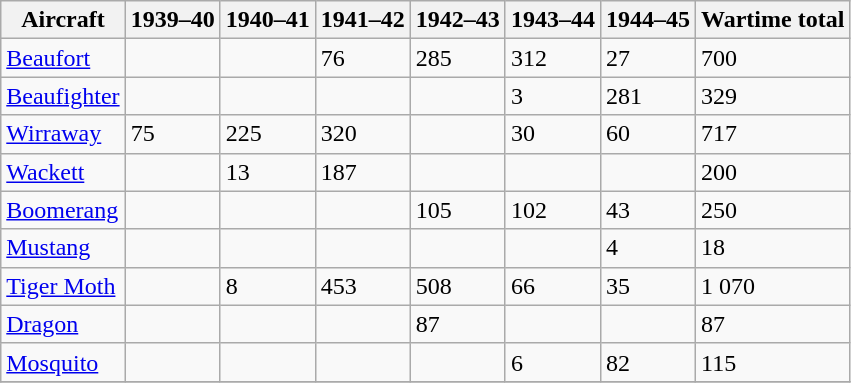<table class="wikitable">
<tr>
<th>Aircraft</th>
<th>1939–40</th>
<th>1940–41</th>
<th>1941–42</th>
<th>1942–43</th>
<th>1943–44</th>
<th>1944–45</th>
<th>Wartime total</th>
</tr>
<tr --->
<td><a href='#'>Beaufort</a></td>
<td></td>
<td></td>
<td>76</td>
<td>285</td>
<td>312</td>
<td>27</td>
<td>700</td>
</tr>
<tr --->
<td><a href='#'>Beaufighter</a></td>
<td></td>
<td></td>
<td></td>
<td></td>
<td>3</td>
<td>281</td>
<td>329</td>
</tr>
<tr --->
<td><a href='#'>Wirraway</a></td>
<td>75</td>
<td>225</td>
<td>320</td>
<td></td>
<td>30</td>
<td>60</td>
<td>717</td>
</tr>
<tr --->
<td><a href='#'>Wackett</a></td>
<td></td>
<td>13</td>
<td>187</td>
<td></td>
<td></td>
<td></td>
<td>200</td>
</tr>
<tr --->
<td><a href='#'>Boomerang</a></td>
<td></td>
<td></td>
<td></td>
<td>105</td>
<td>102</td>
<td>43</td>
<td>250</td>
</tr>
<tr --->
<td><a href='#'>Mustang</a></td>
<td></td>
<td></td>
<td></td>
<td></td>
<td></td>
<td>4</td>
<td>18</td>
</tr>
<tr --->
<td><a href='#'>Tiger Moth</a></td>
<td></td>
<td>8</td>
<td>453</td>
<td>508</td>
<td>66</td>
<td>35</td>
<td>1 070</td>
</tr>
<tr --->
<td><a href='#'>Dragon</a></td>
<td></td>
<td></td>
<td></td>
<td>87</td>
<td></td>
<td></td>
<td>87</td>
</tr>
<tr --->
<td><a href='#'>Mosquito</a></td>
<td></td>
<td></td>
<td></td>
<td></td>
<td>6</td>
<td>82</td>
<td>115</td>
</tr>
<tr --->
</tr>
</table>
